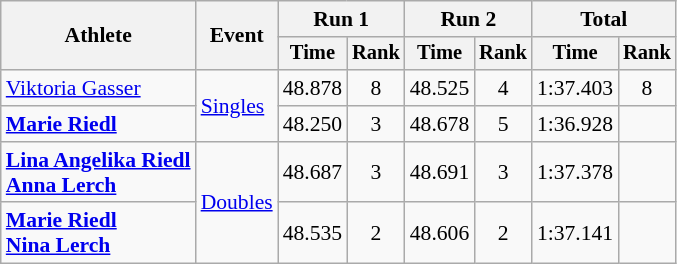<table class="wikitable" style="font-size:90%">
<tr>
<th rowspan="2">Athlete</th>
<th rowspan="2">Event</th>
<th colspan="2">Run 1</th>
<th colspan="2">Run 2</th>
<th colspan="2">Total</th>
</tr>
<tr style="font-size:95%">
<th>Time</th>
<th>Rank</th>
<th>Time</th>
<th>Rank</th>
<th>Time</th>
<th>Rank</th>
</tr>
<tr align="center">
<td align="left"><a href='#'>Viktoria Gasser</a></td>
<td rowspan="2" align="left"><a href='#'>Singles</a></td>
<td>48.878</td>
<td>8</td>
<td>48.525</td>
<td>4</td>
<td>1:37.403</td>
<td>8</td>
</tr>
<tr align="center">
<td align="left"><strong><a href='#'>Marie Riedl</a></strong></td>
<td>48.250</td>
<td>3</td>
<td>48.678</td>
<td>5</td>
<td>1:36.928</td>
<td></td>
</tr>
<tr align="center">
<td align="left"><strong><a href='#'>Lina Angelika Riedl</a><br><a href='#'>Anna Lerch</a></strong></td>
<td rowspan="2" align="left"><a href='#'>Doubles</a></td>
<td>48.687</td>
<td>3</td>
<td>48.691</td>
<td>3</td>
<td>1:37.378</td>
<td></td>
</tr>
<tr align="center">
<td align="left"><strong><a href='#'>Marie Riedl</a><br><a href='#'>Nina Lerch</a></strong></td>
<td>48.535</td>
<td>2</td>
<td>48.606</td>
<td>2</td>
<td>1:37.141</td>
<td></td>
</tr>
</table>
